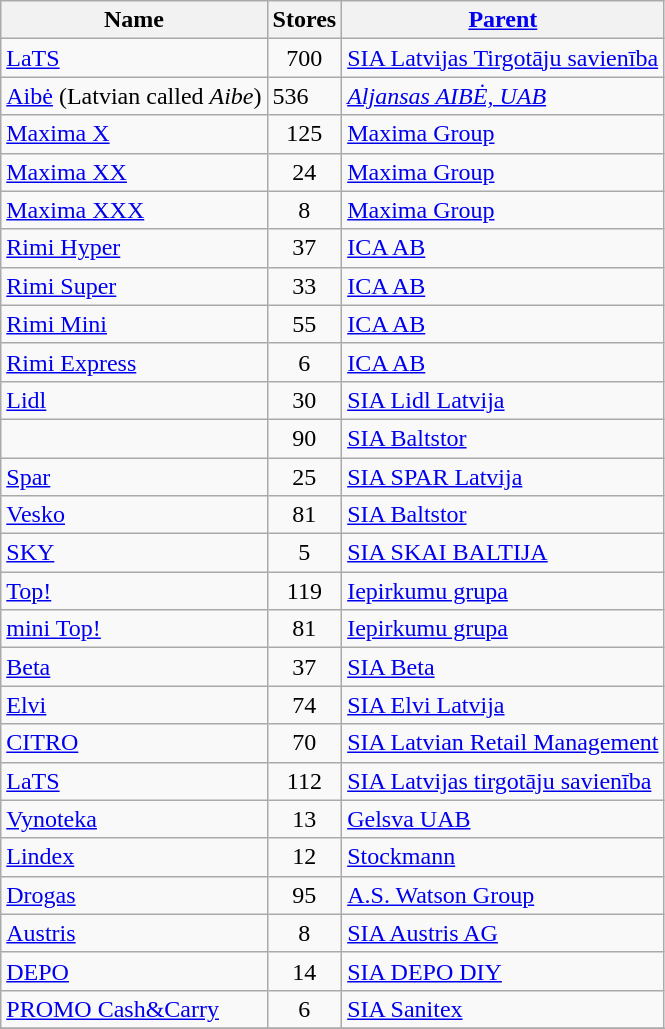<table class="wikitable sortable">
<tr>
<th>Name</th>
<th>Stores</th>
<th><a href='#'>Parent</a></th>
</tr>
<tr>
<td><a href='#'>LaTS</a></td>
<td align="center">700</td>
<td><a href='#'>SIA Latvijas Tirgotāju savienība</a></td>
</tr>
<tr>
<td><a href='#'>Aibė</a> (Latvian called <em>Aibe</em>)</td>
<td>536</td>
<td><em><a href='#'>Aljansas AIBĖ, UAB</a></em></td>
</tr>
<tr>
<td><a href='#'>Maxima X</a></td>
<td align="center">125</td>
<td><a href='#'>Maxima Group</a></td>
</tr>
<tr>
<td><a href='#'>Maxima XX</a></td>
<td align="center">24</td>
<td><a href='#'>Maxima Group</a></td>
</tr>
<tr>
<td><a href='#'>Maxima XXX</a></td>
<td align="center">8</td>
<td><a href='#'>Maxima Group</a></td>
</tr>
<tr>
<td><a href='#'>Rimi Hyper</a></td>
<td align="center">37</td>
<td><a href='#'>ICA AB</a></td>
</tr>
<tr>
<td><a href='#'>Rimi Super</a></td>
<td align="center">33</td>
<td><a href='#'>ICA AB</a></td>
</tr>
<tr>
<td><a href='#'>Rimi Mini</a></td>
<td align="center">55</td>
<td><a href='#'>ICA AB</a></td>
</tr>
<tr>
<td><a href='#'>Rimi Express</a></td>
<td align="center">6</td>
<td><a href='#'>ICA AB</a></td>
</tr>
<tr>
<td><a href='#'>Lidl</a></td>
<td align="center">30</td>
<td><a href='#'>SIA Lidl Latvija</a></td>
</tr>
<tr>
<td></td>
<td align="center">90</td>
<td><a href='#'>SIA Baltstor</a></td>
</tr>
<tr>
<td><a href='#'>Spar</a></td>
<td align="center">25</td>
<td><a href='#'>SIA SPAR Latvija</a></td>
</tr>
<tr>
<td><a href='#'>Vesko</a></td>
<td align="center">81</td>
<td><a href='#'>SIA Baltstor</a></td>
</tr>
<tr>
<td><a href='#'>SKY</a></td>
<td align="center">5</td>
<td><a href='#'>SIA SKAI BALTIJA</a></td>
</tr>
<tr>
<td><a href='#'>Top!</a></td>
<td align="center">119</td>
<td><a href='#'>Iepirkumu grupa</a></td>
</tr>
<tr>
<td><a href='#'>mini Top!</a></td>
<td align="center">81</td>
<td><a href='#'>Iepirkumu grupa</a></td>
</tr>
<tr>
<td><a href='#'>Beta</a></td>
<td align="center">37</td>
<td><a href='#'>SIA Beta</a></td>
</tr>
<tr>
<td><a href='#'>Elvi</a></td>
<td align="center">74</td>
<td><a href='#'>SIA Elvi Latvija</a></td>
</tr>
<tr>
<td><a href='#'>CITRO</a></td>
<td align="center">70</td>
<td><a href='#'>SIA Latvian Retail Management</a></td>
</tr>
<tr>
<td><a href='#'>LaTS</a></td>
<td align="center">112</td>
<td><a href='#'>SIA Latvijas tirgotāju savienība</a></td>
</tr>
<tr>
<td><a href='#'>Vynoteka</a></td>
<td style="text-align:center;">13</td>
<td><a href='#'>Gelsva UAB</a></td>
</tr>
<tr>
<td><a href='#'>Lindex</a></td>
<td style="text-align:center;">12</td>
<td><a href='#'>Stockmann</a></td>
</tr>
<tr>
<td><a href='#'>Drogas</a></td>
<td style="text-align:center;">95</td>
<td><a href='#'>A.S. Watson Group</a></td>
</tr>
<tr>
<td><a href='#'>Austris</a></td>
<td align="center">8</td>
<td><a href='#'>SIA Austris AG</a></td>
</tr>
<tr>
<td><a href='#'>DEPO</a></td>
<td align="center">14</td>
<td><a href='#'>SIA DEPO DIY</a></td>
</tr>
<tr>
<td><a href='#'>PROMO Cash&Carry</a></td>
<td style="text-align:center;">6</td>
<td><a href='#'>SIA Sanitex</a></td>
</tr>
<tr>
</tr>
</table>
